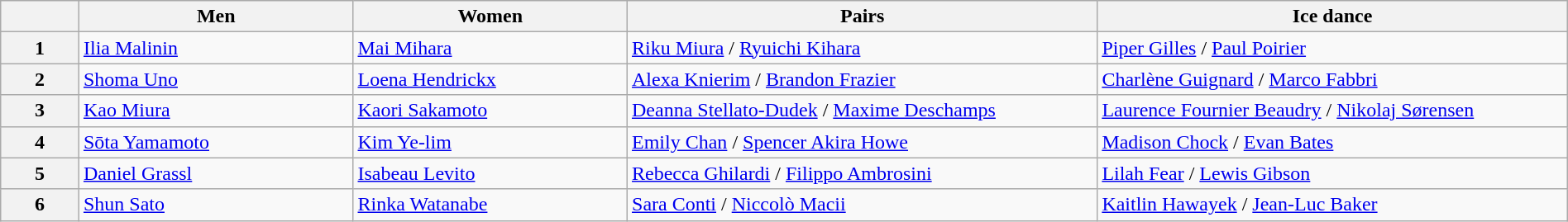<table class="wikitable unsortable" style="text-align:left; width:100%">
<tr>
<th scope="col" style="width:5%"></th>
<th scope="col" style="width:17.5%">Men</th>
<th scope="col" style="width:17.5%">Women</th>
<th scope="col" style="width:30%">Pairs</th>
<th scope="col" style="width:30%">Ice dance</th>
</tr>
<tr>
<th scope="row">1</th>
<td> <a href='#'>Ilia Malinin</a></td>
<td> <a href='#'>Mai Mihara</a></td>
<td> <a href='#'>Riku Miura</a> / <a href='#'>Ryuichi Kihara</a></td>
<td> <a href='#'>Piper Gilles</a> / <a href='#'>Paul Poirier</a></td>
</tr>
<tr>
<th scope="row">2</th>
<td> <a href='#'>Shoma Uno</a></td>
<td> <a href='#'>Loena Hendrickx</a></td>
<td> <a href='#'>Alexa Knierim</a> / <a href='#'>Brandon Frazier</a></td>
<td> <a href='#'>Charlène Guignard</a> / <a href='#'>Marco Fabbri</a></td>
</tr>
<tr>
<th scope="row">3</th>
<td> <a href='#'>Kao Miura</a></td>
<td> <a href='#'>Kaori Sakamoto</a></td>
<td> <a href='#'>Deanna Stellato-Dudek</a> / <a href='#'>Maxime Deschamps</a></td>
<td> <a href='#'>Laurence Fournier Beaudry</a> / <a href='#'>Nikolaj Sørensen</a></td>
</tr>
<tr>
<th scope="row">4</th>
<td> <a href='#'>Sōta Yamamoto</a></td>
<td> <a href='#'>Kim Ye-lim</a></td>
<td> <a href='#'>Emily Chan</a> / <a href='#'>Spencer Akira Howe</a></td>
<td> <a href='#'>Madison Chock</a> / <a href='#'>Evan Bates</a></td>
</tr>
<tr>
<th scope="row">5</th>
<td> <a href='#'>Daniel Grassl</a></td>
<td> <a href='#'>Isabeau Levito</a></td>
<td> <a href='#'>Rebecca Ghilardi</a> / <a href='#'>Filippo Ambrosini</a></td>
<td> <a href='#'>Lilah Fear</a> / <a href='#'>Lewis Gibson</a></td>
</tr>
<tr>
<th scope="row">6</th>
<td> <a href='#'>Shun Sato</a></td>
<td> <a href='#'>Rinka Watanabe</a></td>
<td> <a href='#'>Sara Conti</a> / <a href='#'>Niccolò Macii</a></td>
<td> <a href='#'>Kaitlin Hawayek</a> / <a href='#'>Jean-Luc Baker</a></td>
</tr>
</table>
